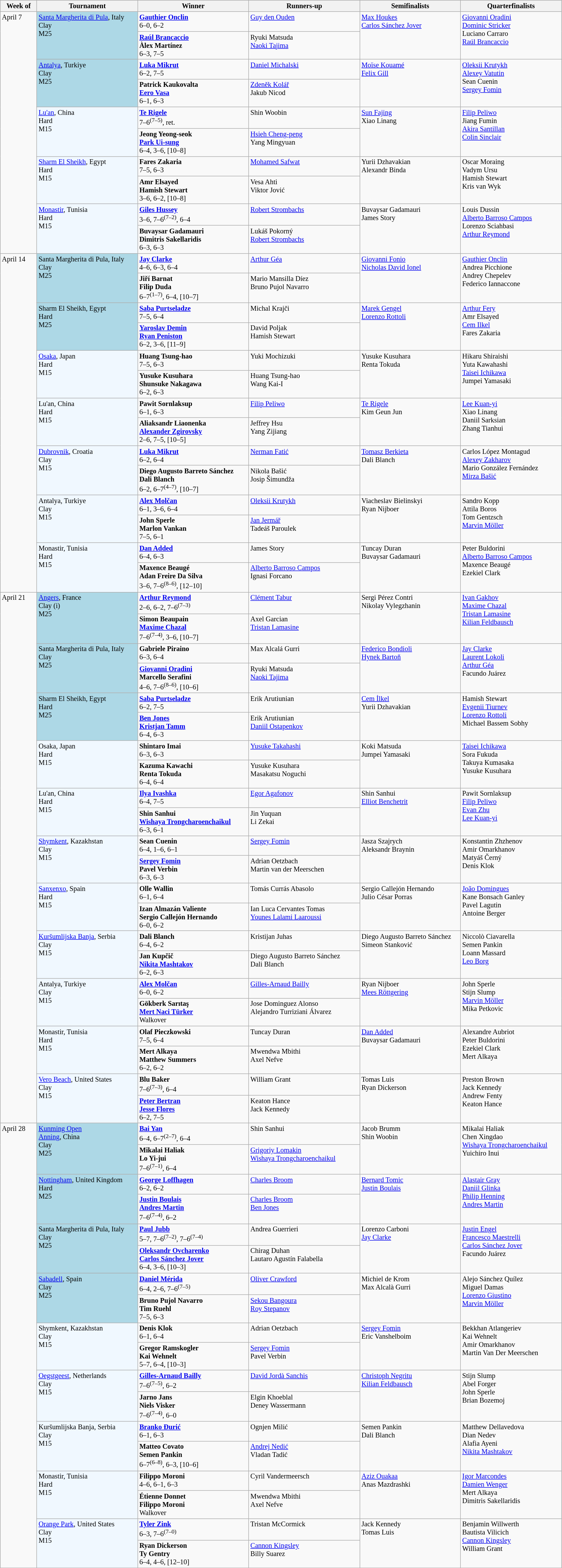<table class="wikitable" style="font-size:85%;">
<tr>
<th width="65">Week of</th>
<th style="width:190px;">Tournament</th>
<th style="width:210px;">Winner</th>
<th style="width:210px;">Runners-up</th>
<th style="width:190px;">Semifinalists</th>
<th style="width:190px;">Quarterfinalists</th>
</tr>
<tr style="vertical-align:top">
<td rowspan=10>April 7</td>
<td rowspan="2" style="background:lightblue;"><a href='#'>Santa Margherita di Pula</a>, Italy<br> Clay <br> M25 <br></td>
<td><strong> <a href='#'>Gauthier Onclin</a></strong> <br> 6–0, 6–2</td>
<td> <a href='#'>Guy den Ouden</a></td>
<td rowspan=2> <a href='#'>Max Houkes</a> <br>  <a href='#'>Carlos Sánchez Jover</a></td>
<td rowspan=2> <a href='#'>Giovanni Oradini</a> <br>  <a href='#'>Dominic Stricker</a> <br>  Luciano Carraro <br>  <a href='#'>Raúl Brancaccio</a></td>
</tr>
<tr style="vertical-align:top">
<td><strong> <a href='#'>Raúl Brancaccio</a> <br>  Àlex Martínez</strong> <br> 6–3, 7–5</td>
<td> Ryuki Matsuda <br>  <a href='#'>Naoki Tajima</a></td>
</tr>
<tr style="vertical-align:top">
<td rowspan="2" style="background:lightblue;"><a href='#'>Antalya</a>, Turkiye<br> Clay <br> M25 <br></td>
<td><strong> <a href='#'>Luka Mikrut</a></strong> <br> 6–2, 7–5</td>
<td> <a href='#'>Daniel Michalski</a></td>
<td rowspan=2> <a href='#'>Moïse Kouamé</a> <br>  <a href='#'>Felix Gill</a></td>
<td rowspan=2> <a href='#'>Oleksii Krutykh</a> <br>  <a href='#'>Alexey Vatutin</a> <br>  Sean Cuenin <br>  <a href='#'>Sergey Fomin</a></td>
</tr>
<tr style="vertical-align:top">
<td><strong> Patrick Kaukovalta <br>  <a href='#'>Eero Vasa</a></strong> <br> 6–1, 6–3</td>
<td> <a href='#'>Zdeněk Kolář</a> <br>  Jakub Nicod</td>
</tr>
<tr style="vertical-align:top">
<td rowspan="2" style="background:#f0f8ff"><a href='#'>Lu'an</a>, China<br> Hard <br> M15 <br></td>
<td><strong> <a href='#'>Te Rigele</a></strong> <br> 7–6<sup>(7–5)</sup>, ret.</td>
<td> Shin Woobin</td>
<td rowspan=2> <a href='#'>Sun Fajing</a> <br>  Xiao Linang</td>
<td rowspan=2> <a href='#'>Filip Peliwo</a> <br>  Jiang Fumin <br>  <a href='#'>Akira Santillan</a> <br>  <a href='#'>Colin Sinclair</a></td>
</tr>
<tr style="vertical-align:top">
<td><strong> Jeong Yeong-seok <br>  <a href='#'>Park Ui-sung</a></strong> <br> 6–4, 3–6, [10–8]</td>
<td> <a href='#'>Hsieh Cheng-peng</a> <br>  Yang Mingyuan</td>
</tr>
<tr style="vertical-align:top">
<td rowspan="2" style="background:#f0f8ff;"><a href='#'>Sharm El Sheikh</a>, Egypt<br> Hard <br> M15 <br></td>
<td><strong> Fares Zakaria</strong> <br> 7–5, 6–3</td>
<td> <a href='#'>Mohamed Safwat</a></td>
<td rowspan=2> Yurii Dzhavakian <br>  Alexandr Binda</td>
<td rowspan=2> Oscar Moraing <br>  Vadym Ursu <br>  Hamish Stewart <br>  Kris van Wyk</td>
</tr>
<tr style="vertical-align:top">
<td><strong> Amr Elsayed <br>  Hamish Stewart</strong> <br> 3–6, 6–2, [10–8]</td>
<td> Vesa Ahti <br>  Viktor Jović</td>
</tr>
<tr style="vertical-align:top">
<td rowspan="2" style="background:#f0f8ff;"><a href='#'>Monastir</a>, Tunisia<br> Hard <br> M15 <br></td>
<td><strong> <a href='#'>Giles Hussey</a></strong> <br> 3–6, 7–6<sup>(7–2)</sup>, 6–4</td>
<td> <a href='#'>Robert Strombachs</a></td>
<td rowspan=2> Buvaysar Gadamauri <br>  James Story</td>
<td rowspan=2> Louis Dussin <br>  <a href='#'>Alberto Barroso Campos</a> <br>  Lorenzo Sciahbasi <br>  <a href='#'>Arthur Reymond</a></td>
</tr>
<tr style="vertical-align:top">
<td><strong> Buvaysar Gadamauri <br>  Dimitris Sakellaridis</strong> <br> 6–3, 6–3</td>
<td> Lukáš Pokorný <br>  <a href='#'>Robert Strombachs</a></td>
</tr>
<tr style="vertical-align:top">
<td rowspan=14>April 14</td>
<td rowspan="2" style="background:lightblue;">Santa Margherita di Pula, Italy<br> Clay <br> M25 <br></td>
<td><strong> <a href='#'>Jay Clarke</a></strong> <br> 4–6, 6–3, 6–4</td>
<td> <a href='#'>Arthur Géa</a></td>
<td rowspan=2> <a href='#'>Giovanni Fonio</a> <br>  <a href='#'>Nicholas David Ionel</a></td>
<td rowspan=2> <a href='#'>Gauthier Onclin</a> <br>  Andrea Picchione <br>  Andrey Chepelev <br>  Federico Iannaccone</td>
</tr>
<tr style="vertical-align:top">
<td><strong> Jiří Barnat <br>  Filip Duda</strong> <br> 6–7<sup>(1–7)</sup>, 6–4, [10–7]</td>
<td> Mario Mansilla Díez <br>  Bruno Pujol Navarro</td>
</tr>
<tr style="vertical-align:top">
<td rowspan="2" style="background:lightblue;">Sharm El Sheikh, Egypt<br> Hard <br> M25 <br></td>
<td><strong> <a href='#'>Saba Purtseladze</a></strong> <br> 7–5, 6–4</td>
<td> Michal Krajči</td>
<td rowspan=2> <a href='#'>Marek Gengel</a> <br>  <a href='#'>Lorenzo Rottoli</a></td>
<td rowspan=2> <a href='#'>Arthur Fery</a> <br>  Amr Elsayed <br>  <a href='#'>Cem Ilkel</a> <br>  Fares Zakaria</td>
</tr>
<tr style="vertical-align:top">
<td><strong> <a href='#'>Yaroslav Demin</a> <br>  <a href='#'>Ryan Peniston</a></strong> <br> 6–2, 3–6, [11–9]</td>
<td> David Poljak <br>  Hamish Stewart</td>
</tr>
<tr style="vertical-align:top">
<td rowspan="2" style="background:#f0f8ff;"><a href='#'>Osaka</a>, Japan<br> Hard <br> M15 <br></td>
<td><strong> Huang Tsung-hao</strong> <br> 7–5, 6–3</td>
<td> Yuki Mochizuki</td>
<td rowspan=2> Yusuke Kusuhara <br>  Renta Tokuda</td>
<td rowspan=2> Hikaru Shiraishi <br>  Yuta Kawahashi <br>  <a href='#'>Taisei Ichikawa</a> <br>  Jumpei Yamasaki</td>
</tr>
<tr style="vertical-align:top">
<td><strong> Yusuke Kusuhara <br>  Shunsuke Nakagawa</strong> <br> 6–2, 6–3</td>
<td> Huang Tsung-hao <br>  Wang Kai-I</td>
</tr>
<tr style="vertical-align:top">
<td rowspan="2" style="background:#f0f8ff">Lu'an, China<br> Hard <br> M15 <br></td>
<td><strong> Pawit Sornlaksup</strong> <br> 6–1, 6–3</td>
<td> <a href='#'>Filip Peliwo</a></td>
<td rowspan=2> <a href='#'>Te Rigele</a> <br>  Kim Geun Jun</td>
<td rowspan=2> <a href='#'>Lee Kuan-yi</a> <br>  Xiao Linang <br>  Daniil Sarksian <br>  Zhang Tianhui</td>
</tr>
<tr style="vertical-align:top">
<td><strong> Aliaksandr Liaonenka <br>  <a href='#'>Alexander Zgirovsky</a></strong> <br> 2–6, 7–5, [10–5]</td>
<td> Jeffrey Hsu <br>  Yang Zijiang</td>
</tr>
<tr style="vertical-align:top">
<td rowspan="2" style="background:#f0f8ff"><a href='#'>Dubrovnik</a>, Croatia<br> Clay <br> M15 <br></td>
<td><strong> <a href='#'>Luka Mikrut</a></strong> <br> 6–2, 6–4</td>
<td> <a href='#'>Nerman Fatić</a></td>
<td rowspan=2> <a href='#'>Tomasz Berkieta</a> <br>  Dali Blanch</td>
<td rowspan=2> Carlos López Montagud <br>  <a href='#'>Alexey Zakharov</a> <br>  Mario González Fernández <br>  <a href='#'>Mirza Bašić</a></td>
</tr>
<tr style="vertical-align:top">
<td><strong> Diego Augusto Barreto Sánchez <br>  Dali Blanch</strong> <br> 6–2, 6–7<sup>(4–7)</sup>, [10–7]</td>
<td> Nikola Bašić <br>  Josip Šimundža</td>
</tr>
<tr style="vertical-align:top">
<td rowspan="2" style="background:#f0f8ff">Antalya, Turkiye<br> Clay <br> M15 <br></td>
<td><strong> <a href='#'>Alex Molčan</a></strong> <br> 6–1, 3–6, 6–4</td>
<td> <a href='#'>Oleksii Krutykh</a></td>
<td rowspan=2> Viacheslav Bielinskyi <br>  Ryan Nijboer</td>
<td rowspan=2> Sandro Kopp <br>  Attila Boros <br>  Tom Gentzsch <br>  <a href='#'>Marvin Möller</a></td>
</tr>
<tr style="vertical-align:top">
<td><strong> John Sperle <br>  Marlon Vankan</strong> <br> 7–5, 6–1</td>
<td> <a href='#'>Jan Jermář</a> <br>  Tadeáš Paroulek</td>
</tr>
<tr style="vertical-align:top">
<td rowspan="2" style="background:#f0f8ff;">Monastir, Tunisia<br> Hard <br> M15 <br></td>
<td><strong> <a href='#'>Dan Added</a></strong> <br> 6–4, 6–3</td>
<td> James Story</td>
<td rowspan=2> Tuncay Duran <br>  Buvaysar Gadamauri</td>
<td rowspan=2> Peter Buldorini <br>  <a href='#'>Alberto Barroso Campos</a> <br>  Maxence Beaugé <br>  Ezekiel Clark</td>
</tr>
<tr style="vertical-align:top">
<td><strong> Maxence Beaugé <br>  Adan Freire Da Silva</strong> <br> 3–6, 7–6<sup>(8–6)</sup>, [12–10]</td>
<td> <a href='#'>Alberto Barroso Campos</a> <br>  Ignasi Forcano</td>
</tr>
<tr style="vertical-align:top">
<td rowspan=22>April 21</td>
<td rowspan="2" style="background:lightblue;"><a href='#'>Angers</a>, France<br> Clay (i) <br> M25 <br></td>
<td><strong> <a href='#'>Arthur Reymond</a></strong> <br> 2–6, 6–2, 7–6<sup>(7–3)</sup></td>
<td> <a href='#'>Clément Tabur</a></td>
<td rowspan=2> Sergi Pérez Contri <br>  Nikolay Vylegzhanin</td>
<td rowspan=2> <a href='#'>Ivan Gakhov</a> <br>  <a href='#'>Maxime Chazal</a> <br>  <a href='#'>Tristan Lamasine</a> <br>  <a href='#'>Kilian Feldbausch</a></td>
</tr>
<tr style="vertical-align:top">
<td><strong> Simon Beaupain <br>  <a href='#'>Maxime Chazal</a></strong> <br> 7–6<sup>(7–4)</sup>, 3–6, [10–7]</td>
<td> Axel Garcian <br>  <a href='#'>Tristan Lamasine</a></td>
</tr>
<tr style="vertical-align:top">
<td rowspan="2" style="background:lightblue;">Santa Margherita di Pula, Italy<br> Clay <br> M25 <br></td>
<td><strong> Gabriele Piraino</strong> <br> 6–3, 6–4</td>
<td> Max Alcalá Gurri</td>
<td rowspan=2> <a href='#'>Federico Bondioli</a> <br>  <a href='#'>Hynek Bartoň</a></td>
<td rowspan=2> <a href='#'>Jay Clarke</a> <br>  <a href='#'>Laurent Lokoli</a> <br>  <a href='#'>Arthur Géa</a> <br>  Facundo Juárez</td>
</tr>
<tr style="vertical-align:top">
<td><strong> <a href='#'>Giovanni Oradini</a> <br>  Marcello Serafini</strong> <br> 4–6, 7–6<sup>(8–6)</sup>, [10–6]</td>
<td> Ryuki Matsuda <br>  <a href='#'>Naoki Tajima</a></td>
</tr>
<tr style="vertical-align:top">
<td rowspan="2" style="background:lightblue;">Sharm El Sheikh, Egypt<br> Hard <br> M25 <br></td>
<td><strong> <a href='#'>Saba Purtseladze</a></strong> <br> 6–2, 7–5</td>
<td> Erik Arutiunian</td>
<td rowspan=2> <a href='#'>Cem İlkel</a> <br>  Yurii Dzhavakian</td>
<td rowspan=2> Hamish Stewart <br>  <a href='#'>Evgenii Tiurnev</a> <br>  <a href='#'>Lorenzo Rottoli</a> <br>  Michael Bassem Sobhy</td>
</tr>
<tr style="vertical-align:top">
<td><strong> <a href='#'>Ben Jones</a> <br>  <a href='#'>Kristjan Tamm</a></strong> <br> 6–4, 6–3</td>
<td> Erik Arutiunian <br>  <a href='#'>Daniil Ostapenkov</a></td>
</tr>
<tr style="vertical-align:top">
<td rowspan="2" style="background:#f0f8ff;">Osaka, Japan<br> Hard <br> M15 <br></td>
<td><strong> Shintaro Imai</strong> <br> 6–3, 6–3</td>
<td> <a href='#'>Yusuke Takahashi</a></td>
<td rowspan=2> Koki Matsuda <br>  Jumpei Yamasaki</td>
<td rowspan=2> <a href='#'>Taisei Ichikawa</a> <br>  Sora Fukuda <br>  Takuya Kumasaka <br>  Yusuke Kusuhara</td>
</tr>
<tr style="vertical-align:top">
<td><strong> Kazuma Kawachi <br>  Renta Tokuda</strong> <br> 6–4, 6–4</td>
<td> Yusuke Kusuhara <br>  Masakatsu Noguchi</td>
</tr>
<tr style="vertical-align:top">
<td rowspan="2" style="background:#f0f8ff">Lu'an, China<br> Hard <br> M15 <br></td>
<td><strong> <a href='#'>Ilya Ivashka</a></strong> <br> 6–4, 7–5</td>
<td> <a href='#'>Egor Agafonov</a></td>
<td rowspan=2> Shin Sanhui <br>  <a href='#'>Elliot Benchetrit</a></td>
<td rowspan=2> Pawit Sornlaksup <br>  <a href='#'>Filip Peliwo</a> <br>  <a href='#'>Evan Zhu</a> <br>  <a href='#'>Lee Kuan-yi</a></td>
</tr>
<tr style="vertical-align:top">
<td><strong> Shin Sanhui <br>  <a href='#'>Wishaya Trongcharoenchaikul</a></strong> <br> 6–3, 6–1</td>
<td> Jin Yuquan <br>  Li Zekai</td>
</tr>
<tr style="vertical-align:top">
<td rowspan="2" style="background:#f0f8ff;"><a href='#'>Shymkent</a>, Kazakhstan<br> Clay <br> M15 <br></td>
<td><strong> Sean Cuenin</strong> <br> 6–4, 1–6, 6–1</td>
<td> <a href='#'>Sergey Fomin</a></td>
<td rowspan=2> Jasza Szajrych <br>  Aleksandr Braynin</td>
<td rowspan=2> Konstantin Zhzhenov <br>  Amir Omarkhanov <br>  Matyáš Černý <br>  Denis Klok</td>
</tr>
<tr style="vertical-align:top">
<td><strong> <a href='#'>Sergey Fomin</a> <br>  Pavel Verbin</strong> <br> 6–3, 6–3</td>
<td> Adrian Oetzbach <br>  Martin van der Meerschen</td>
</tr>
<tr style="vertical-align:top">
<td rowspan="2" style="background:#f0f8ff;"><a href='#'>Sanxenxo</a>, Spain<br> Hard <br> M15 <br></td>
<td><strong> Olle Wallin</strong> <br> 6–1, 6–4</td>
<td> Tomás Currás Abasolo</td>
<td rowspan=2> Sergio Callejón Hernando <br>  Julio César Porras</td>
<td rowspan=2> <a href='#'>João Domingues</a> <br>  Kane Bonsach Ganley <br>  Pavel Lagutin <br>  Antoine Berger</td>
</tr>
<tr style="vertical-align:top">
<td><strong> Izan Almazán Valiente <br>  Sergio Callejón Hernando</strong> <br> 6–0, 6–2</td>
<td> Ian Luca Cervantes Tomas <br>  <a href='#'>Younes Lalami Laaroussi</a></td>
</tr>
<tr style="vertical-align:top">
<td rowspan="2" style="background:#f0f8ff;"><a href='#'>Kuršumlijska Banja</a>, Serbia<br> Clay <br> M15 <br></td>
<td><strong> Dali Blanch</strong> <br> 6–4, 6–2</td>
<td> Kristijan Juhas</td>
<td rowspan=2> Diego Augusto Barreto Sánchez <br>  Simeon Stanković</td>
<td rowspan=2> Niccolò Ciavarella <br>  Semen Pankin <br>  Loann Massard <br>  <a href='#'>Leo Borg</a></td>
</tr>
<tr style="vertical-align:top">
<td><strong> Jan Kupčič <br>  <a href='#'>Nikita Mashtakov</a></strong> <br> 6–2, 6–3</td>
<td> Diego Augusto Barreto Sánchez <br>  Dali Blanch</td>
</tr>
<tr style="vertical-align:top">
<td rowspan="2" style="background:#f0f8ff">Antalya, Turkiye<br> Clay <br> M15 <br></td>
<td><strong> <a href='#'>Alex Molčan</a></strong> <br> 6–0, 6–2</td>
<td> <a href='#'>Gilles-Arnaud Bailly</a></td>
<td rowspan=2> Ryan Nijboer <br>  <a href='#'>Mees Röttgering</a></td>
<td rowspan=2> John Sperle <br>  Stijn Slump <br>  <a href='#'>Marvin Möller</a> <br>  Mika Petkovic</td>
</tr>
<tr style="vertical-align:top">
<td><strong> Gökberk Sarıtaş <br>  <a href='#'>Mert Naci Türker</a></strong> <br> Walkover</td>
<td> Jose Dominguez Alonso <br>  Alejandro Turriziani Álvarez</td>
</tr>
<tr style="vertical-align:top">
<td rowspan="2" style="background:#f0f8ff;">Monastir, Tunisia<br> Hard <br> M15 <br></td>
<td><strong> Olaf Pieczkowski</strong> <br> 7–5, 6–4</td>
<td> Tuncay Duran</td>
<td rowspan=2> <a href='#'>Dan Added</a> <br>  Buvaysar Gadamauri</td>
<td rowspan=2> Alexandre Aubriot <br>  Peter Buldorini <br>  Ezekiel Clark <br>  Mert Alkaya</td>
</tr>
<tr style="vertical-align:top">
<td><strong> Mert Alkaya <br>  Matthew Summers</strong> <br> 6–2, 6–2</td>
<td> Mwendwa Mbithi <br>  Axel Nefve</td>
</tr>
<tr style="vertical-align:top">
<td rowspan="2" style="background:#f0f8ff;"><a href='#'>Vero Beach</a>, United States<br> Clay <br> M15 <br></td>
<td><strong> Blu Baker</strong> <br> 7–6<sup>(7–3)</sup>, 6–4</td>
<td> William Grant</td>
<td rowspan=2> Tomas Luis <br>  Ryan Dickerson</td>
<td rowspan=2> Preston Brown <br>  Jack Kennedy <br>  Andrew Fenty <br>  Keaton Hance</td>
</tr>
<tr style="vertical-align:top">
<td><strong> <a href='#'>Peter Bertran</a> <br>  <a href='#'>Jesse Flores</a></strong> <br> 6–2, 7–5</td>
<td> Keaton Hance <br>  Jack Kennedy</td>
</tr>
<tr style="vertical-align:top">
<td rowspan=18>April 28</td>
<td rowspan="2" style="background:lightblue;"><a href='#'>Kunming Open</a><br><a href='#'>Anning</a>, China<br> Clay <br> M25 <br></td>
<td><strong> <a href='#'>Bai Yan</a></strong> <br> 6–4, 6–7<sup>(2–7)</sup>, 6–4</td>
<td> Shin Sanhui</td>
<td rowspan=2> Jacob Brumm <br>  Shin Woobin</td>
<td rowspan=2> Mikalai Haliak <br>  Chen Xingdao <br>  <a href='#'>Wishaya Trongcharoenchaikul</a> <br>  Yuichiro Inui</td>
</tr>
<tr style="vertical-align:top">
<td><strong> Mikalai Haliak <br>  Lo Yi-jui</strong> <br> 7–6<sup>(7–1)</sup>, 6–4</td>
<td> <a href='#'>Grigoriy Lomakin</a> <br>  <a href='#'>Wishaya Trongcharoenchaikul</a></td>
</tr>
<tr style="vertical-align:top">
<td rowspan="2" style="background:lightblue;"><a href='#'>Nottingham</a>, United Kingdom<br> Hard <br> M25 <br></td>
<td><strong> <a href='#'>George Loffhagen</a></strong> <br> 6–2, 6–2</td>
<td> <a href='#'>Charles Broom</a></td>
<td rowspan=2> <a href='#'>Bernard Tomic</a> <br>  <a href='#'>Justin Boulais</a></td>
<td rowspan=2> <a href='#'>Alastair Gray</a> <br>  <a href='#'>Daniil Glinka</a> <br>  <a href='#'>Philip Henning</a> <br>  <a href='#'>Andres Martin</a></td>
</tr>
<tr style="vertical-align:top">
<td><strong> <a href='#'>Justin Boulais</a> <br>  <a href='#'>Andres Martin</a></strong> <br> 7–6<sup>(7–4)</sup>, 6–2</td>
<td> <a href='#'>Charles Broom</a> <br>  <a href='#'>Ben Jones</a></td>
</tr>
<tr style="vertical-align:top">
<td rowspan="2" style="background:lightblue;">Santa Margherita di Pula, Italy<br> Clay <br> M25 <br></td>
<td><strong> <a href='#'>Paul Jubb</a></strong> <br> 5–7, 7–6<sup>(7–2)</sup>, 7–6<sup>(7–4)</sup></td>
<td> Andrea Guerrieri</td>
<td rowspan=2> Lorenzo Carboni <br>  <a href='#'>Jay Clarke</a></td>
<td rowspan=2> <a href='#'>Justin Engel</a> <br>  <a href='#'>Francesco Maestrelli</a> <br>  <a href='#'>Carlos Sánchez Jover</a> <br>  Facundo Juárez</td>
</tr>
<tr style="vertical-align:top">
<td><strong> <a href='#'>Oleksandr Ovcharenko</a> <br>  <a href='#'>Carlos Sánchez Jover</a></strong> <br> 6–4, 3–6, [10–3]</td>
<td> Chirag Duhan <br>  Lautaro Agustín Falabella</td>
</tr>
<tr style="vertical-align:top">
<td rowspan="2" style="background:lightblue;"><a href='#'>Sabadell</a>, Spain<br> Clay <br> M25 <br></td>
<td><strong> <a href='#'>Daniel Mérida</a></strong> <br> 6–4, 2–6, 7–6<sup>(7–5)</sup></td>
<td> <a href='#'>Oliver Crawford</a></td>
<td rowspan=2> Michiel de Krom <br>  Max Alcalà Gurri</td>
<td rowspan=2> Alejo Sánchez Quílez <br>  Miguel Damas <br>  <a href='#'>Lorenzo Giustino</a> <br>  <a href='#'>Marvin Möller</a></td>
</tr>
<tr style="vertical-align:top">
<td><strong> Bruno Pujol Navarro <br>  Tim Ruehl</strong> <br> 7–5, 6–3</td>
<td> <a href='#'>Sekou Bangoura</a> <br>  <a href='#'>Roy Stepanov</a></td>
</tr>
<tr style="vertical-align:top">
<td rowspan="2" style="background:#f0f8ff;">Shymkent, Kazakhstan<br> Clay <br> M15 <br></td>
<td><strong> Denis Klok</strong> <br> 6–1, 6–4</td>
<td> Adrian Oetzbach</td>
<td rowspan=2> <a href='#'>Sergey Fomin</a> <br>  Eric Vanshelboim</td>
<td rowspan=2> Bekkhan Atlangeriev <br>  Kai Wehnelt <br>  Amir Omarkhanov <br>  Martin Van Der Meerschen</td>
</tr>
<tr style="vertical-align:top">
<td><strong> Gregor Ramskogler <br>  Kai Wehnelt</strong> <br> 5–7, 6–4, [10–3]</td>
<td> <a href='#'>Sergey Fomin</a> <br>  Pavel Verbin</td>
</tr>
<tr style="vertical-align:top">
<td rowspan="2" style="background:#f0f8ff;"><a href='#'>Oegstgeest</a>, Netherlands<br>Clay <br> M15 <br></td>
<td><strong> <a href='#'>Gilles-Arnaud Bailly</a></strong> <br> 7–6<sup>(7–5)</sup>, 6–2</td>
<td> <a href='#'>David Jordà Sanchis</a></td>
<td rowspan=2> <a href='#'>Christoph Negritu</a> <br>  <a href='#'>Kilian Feldbausch</a></td>
<td rowspan=2> Stijn Slump <br>  Abel Forger <br>  John Sperle <br>  Brian Bozemoj</td>
</tr>
<tr style="vertical-align:top">
<td><strong> Jarno Jans <br>  Niels Visker</strong> <br> 7–6<sup>(7–4)</sup>, 6–0</td>
<td> Elgin Khoeblal <br>  Deney Wassermann</td>
</tr>
<tr style="vertical-align:top">
<td rowspan="2" style="background:#f0f8ff;">Kuršumlijska Banja, Serbia<br> Clay <br> M15 <br></td>
<td><strong> <a href='#'>Branko Đurić</a></strong> <br> 6–1, 6–3</td>
<td> Ognjen Milić</td>
<td rowspan=2> Semen Pankin <br>  Dali Blanch</td>
<td rowspan=2> Matthew Dellavedova <br>  Dian Nedev <br>  Alafia Ayeni <br>  <a href='#'>Nikita Mashtakov</a></td>
</tr>
<tr style="vertical-align:top">
<td><strong> Matteo Covato <br>  Semen Pankin</strong> <br> 6–7<sup>(6–8)</sup>, 6–3, [10–6]</td>
<td> <a href='#'>Andrej Nedić</a> <br>  Vladan Tadić</td>
</tr>
<tr style="vertical-align:top">
<td rowspan="2" style="background:#f0f8ff;">Monastir, Tunisia<br> Hard <br> M15 <br></td>
<td><strong> Filippo Moroni</strong> <br> 4–6, 6–1, 6–3</td>
<td> Cyril Vandermeersch</td>
<td rowspan=2> <a href='#'>Aziz Ouakaa</a> <br>  Anas Mazdrashki</td>
<td rowspan=2> <a href='#'>Igor Marcondes</a> <br>  <a href='#'>Damien Wenger</a> <br>  Mert Alkaya <br>  Dimitris Sakellaridis</td>
</tr>
<tr style="vertical-align:top">
<td><strong> Étienne Donnet <br>  Filippo Moroni</strong> <br> Walkover</td>
<td> Mwendwa Mbithi <br>  Axel Nefve</td>
</tr>
<tr style="vertical-align:top">
<td rowspan="2" style="background:#f0f8ff;"><a href='#'>Orange Park</a>, United States<br> Clay <br> M15 <br></td>
<td><strong> <a href='#'>Tyler Zink</a></strong> <br> 6–3, 7–6<sup>(7–0)</sup></td>
<td> Tristan McCormick</td>
<td rowspan=2> Jack Kennedy <br>  Tomas Luis</td>
<td rowspan=2> Benjamin Willwerth <br>  Bautista Vilicich <br>  <a href='#'>Cannon Kingsley</a> <br>  William Grant</td>
</tr>
<tr style="vertical-align:top">
<td><strong> Ryan Dickerson <br>  Ty Gentry</strong> <br> 6–4, 4–6, [12–10]</td>
<td> <a href='#'>Cannon Kingsley</a> <br>  Billy Suarez</td>
</tr>
<tr style="vertical-align:top">
</tr>
</table>
